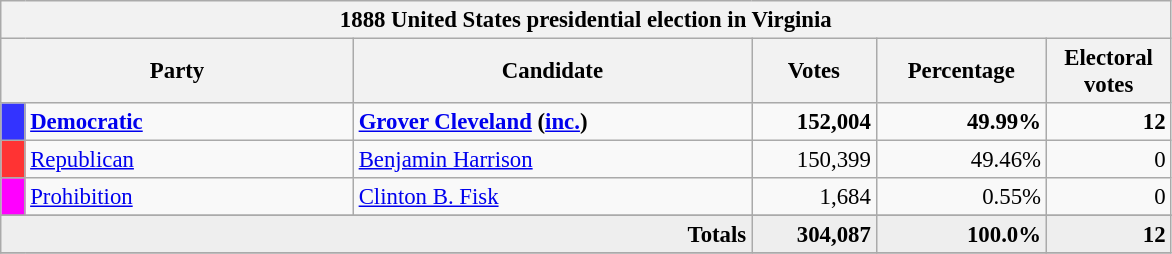<table class="wikitable" style="font-size: 95%;">
<tr>
<th colspan="6">1888 United States presidential election in Virginia</th>
</tr>
<tr>
<th colspan="2" style="width: 15em">Party</th>
<th style="width: 17em">Candidate</th>
<th style="width: 5em">Votes</th>
<th style="width: 7em">Percentage</th>
<th style="width: 5em">Electoral votes</th>
</tr>
<tr>
<th style="background-color:#3333FF; width: 3px"></th>
<td style="width: 130px"><strong><a href='#'>Democratic</a></strong></td>
<td><strong><a href='#'>Grover Cleveland</a></strong> <strong>(<a href='#'>inc.</a>)</strong></td>
<td align="right"><strong>152,004</strong></td>
<td align="right"><strong>49.99%</strong></td>
<td align="right"><strong>12</strong></td>
</tr>
<tr>
<th style="background-color:#FF3333; width: 3px"></th>
<td style="width: 130px"><a href='#'>Republican</a></td>
<td><a href='#'>Benjamin Harrison</a></td>
<td align="right">150,399</td>
<td align="right">49.46%</td>
<td align="right">0</td>
</tr>
<tr>
<th style="background-color:#FF00FF; width: 3px"></th>
<td style="width: 130px"><a href='#'>Prohibition</a></td>
<td><a href='#'>Clinton B. Fisk</a></td>
<td align="right">1,684</td>
<td align="right">0.55%</td>
<td align="right">0</td>
</tr>
<tr>
</tr>
<tr bgcolor="#EEEEEE">
<td colspan="3" align="right"><strong>Totals</strong></td>
<td align="right"><strong>304,087</strong></td>
<td align="right"><strong>100.0%</strong></td>
<td align="right"><strong>12</strong></td>
</tr>
<tr>
</tr>
</table>
